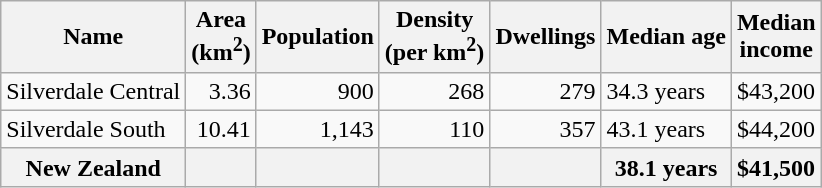<table class="wikitable">
<tr>
<th>Name</th>
<th>Area<br>(km<sup>2</sup>)</th>
<th>Population</th>
<th>Density<br>(per km<sup>2</sup>)</th>
<th>Dwellings</th>
<th>Median age</th>
<th>Median<br>income</th>
</tr>
<tr>
<td>Silverdale Central</td>
<td style="text-align:right;">3.36</td>
<td style="text-align:right;">900</td>
<td style="text-align:right;">268</td>
<td style="text-align:right;">279</td>
<td>34.3 years</td>
<td>$43,200</td>
</tr>
<tr>
<td>Silverdale South</td>
<td style="text-align:right;">10.41</td>
<td style="text-align:right;">1,143</td>
<td style="text-align:right;">110</td>
<td style="text-align:right;">357</td>
<td>43.1 years</td>
<td>$44,200</td>
</tr>
<tr>
<th>New Zealand</th>
<th></th>
<th></th>
<th></th>
<th></th>
<th>38.1 years</th>
<th style="text-align:left;">$41,500</th>
</tr>
</table>
